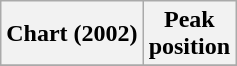<table class="wikitable sortable">
<tr>
<th>Chart (2002)</th>
<th>Peak<br>position</th>
</tr>
<tr>
</tr>
</table>
